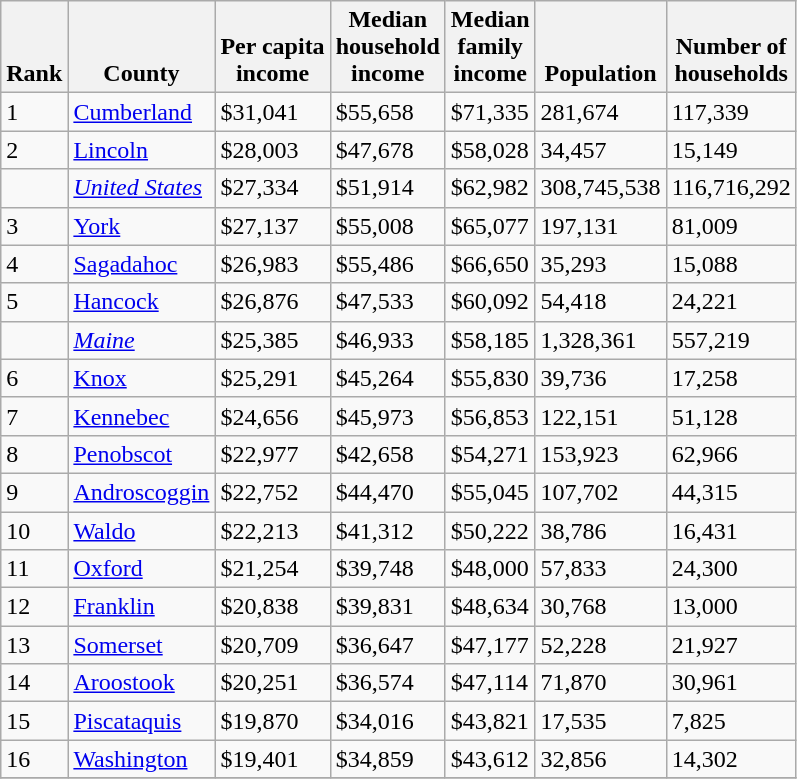<table class="wikitable sortable">
<tr valign=bottom>
<th>Rank</th>
<th>County</th>
<th>Per capita<br>income</th>
<th>Median<br>household<br>income</th>
<th>Median<br>family<br>income</th>
<th>Population</th>
<th>Number of<br>households</th>
</tr>
<tr>
<td>1</td>
<td><a href='#'>Cumberland</a></td>
<td>$31,041</td>
<td>$55,658</td>
<td>$71,335</td>
<td>281,674</td>
<td>117,339</td>
</tr>
<tr>
<td>2</td>
<td><a href='#'>Lincoln</a></td>
<td>$28,003</td>
<td>$47,678</td>
<td>$58,028</td>
<td>34,457</td>
<td>15,149</td>
</tr>
<tr>
<td></td>
<td><em><a href='#'>United States</a></em></td>
<td>$27,334</td>
<td>$51,914</td>
<td>$62,982</td>
<td>308,745,538</td>
<td>116,716,292</td>
</tr>
<tr>
<td>3</td>
<td><a href='#'>York</a></td>
<td>$27,137</td>
<td>$55,008</td>
<td>$65,077</td>
<td>197,131</td>
<td>81,009</td>
</tr>
<tr>
<td>4</td>
<td><a href='#'>Sagadahoc</a></td>
<td>$26,983</td>
<td>$55,486</td>
<td>$66,650</td>
<td>35,293</td>
<td>15,088</td>
</tr>
<tr>
<td>5</td>
<td><a href='#'>Hancock</a></td>
<td>$26,876</td>
<td>$47,533</td>
<td>$60,092</td>
<td>54,418</td>
<td>24,221</td>
</tr>
<tr>
<td></td>
<td><em><a href='#'>Maine</a></em></td>
<td>$25,385</td>
<td>$46,933</td>
<td>$58,185</td>
<td>1,328,361</td>
<td>557,219</td>
</tr>
<tr>
<td>6</td>
<td><a href='#'>Knox</a></td>
<td>$25,291</td>
<td>$45,264</td>
<td>$55,830</td>
<td>39,736</td>
<td>17,258</td>
</tr>
<tr>
<td>7</td>
<td><a href='#'>Kennebec</a></td>
<td>$24,656</td>
<td>$45,973</td>
<td>$56,853</td>
<td>122,151</td>
<td>51,128</td>
</tr>
<tr>
<td>8</td>
<td><a href='#'>Penobscot</a></td>
<td>$22,977</td>
<td>$42,658</td>
<td>$54,271</td>
<td>153,923</td>
<td>62,966</td>
</tr>
<tr>
<td>9</td>
<td><a href='#'>Androscoggin</a></td>
<td>$22,752</td>
<td>$44,470</td>
<td>$55,045</td>
<td>107,702</td>
<td>44,315</td>
</tr>
<tr>
<td>10</td>
<td><a href='#'>Waldo</a></td>
<td>$22,213</td>
<td>$41,312</td>
<td>$50,222</td>
<td>38,786</td>
<td>16,431</td>
</tr>
<tr>
<td>11</td>
<td><a href='#'>Oxford</a></td>
<td>$21,254</td>
<td>$39,748</td>
<td>$48,000</td>
<td>57,833</td>
<td>24,300</td>
</tr>
<tr>
<td>12</td>
<td><a href='#'>Franklin</a></td>
<td>$20,838</td>
<td>$39,831</td>
<td>$48,634</td>
<td>30,768</td>
<td>13,000</td>
</tr>
<tr>
<td>13</td>
<td><a href='#'>Somerset</a></td>
<td>$20,709</td>
<td>$36,647</td>
<td>$47,177</td>
<td>52,228</td>
<td>21,927</td>
</tr>
<tr>
<td>14</td>
<td><a href='#'>Aroostook</a></td>
<td>$20,251</td>
<td>$36,574</td>
<td>$47,114</td>
<td>71,870</td>
<td>30,961</td>
</tr>
<tr>
<td>15</td>
<td><a href='#'>Piscataquis</a></td>
<td>$19,870</td>
<td>$34,016</td>
<td>$43,821</td>
<td>17,535</td>
<td>7,825</td>
</tr>
<tr>
<td>16</td>
<td><a href='#'>Washington</a></td>
<td>$19,401</td>
<td>$34,859</td>
<td>$43,612</td>
<td>32,856</td>
<td>14,302</td>
</tr>
<tr>
</tr>
</table>
